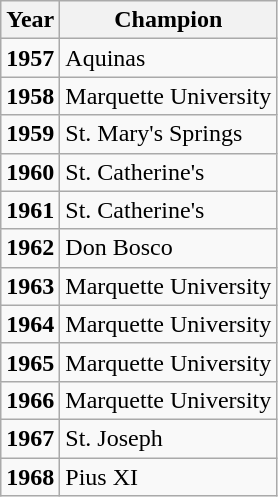<table class="wikitable">
<tr>
<th>Year</th>
<th>Champion</th>
</tr>
<tr>
<td><strong>1957</strong></td>
<td>Aquinas</td>
</tr>
<tr>
<td><strong>1958</strong></td>
<td>Marquette University</td>
</tr>
<tr>
<td><strong>1959</strong></td>
<td>St. Mary's Springs</td>
</tr>
<tr>
<td><strong>1960</strong></td>
<td>St. Catherine's</td>
</tr>
<tr>
<td><strong>1961</strong></td>
<td>St. Catherine's</td>
</tr>
<tr>
<td><strong>1962</strong></td>
<td>Don Bosco</td>
</tr>
<tr>
<td><strong>1963</strong></td>
<td>Marquette University</td>
</tr>
<tr>
<td><strong>1964</strong></td>
<td>Marquette University</td>
</tr>
<tr>
<td><strong>1965</strong></td>
<td>Marquette University</td>
</tr>
<tr>
<td><strong>1966</strong></td>
<td>Marquette University</td>
</tr>
<tr>
<td><strong>1967</strong></td>
<td>St. Joseph</td>
</tr>
<tr>
<td><strong>1968</strong></td>
<td>Pius XI</td>
</tr>
</table>
